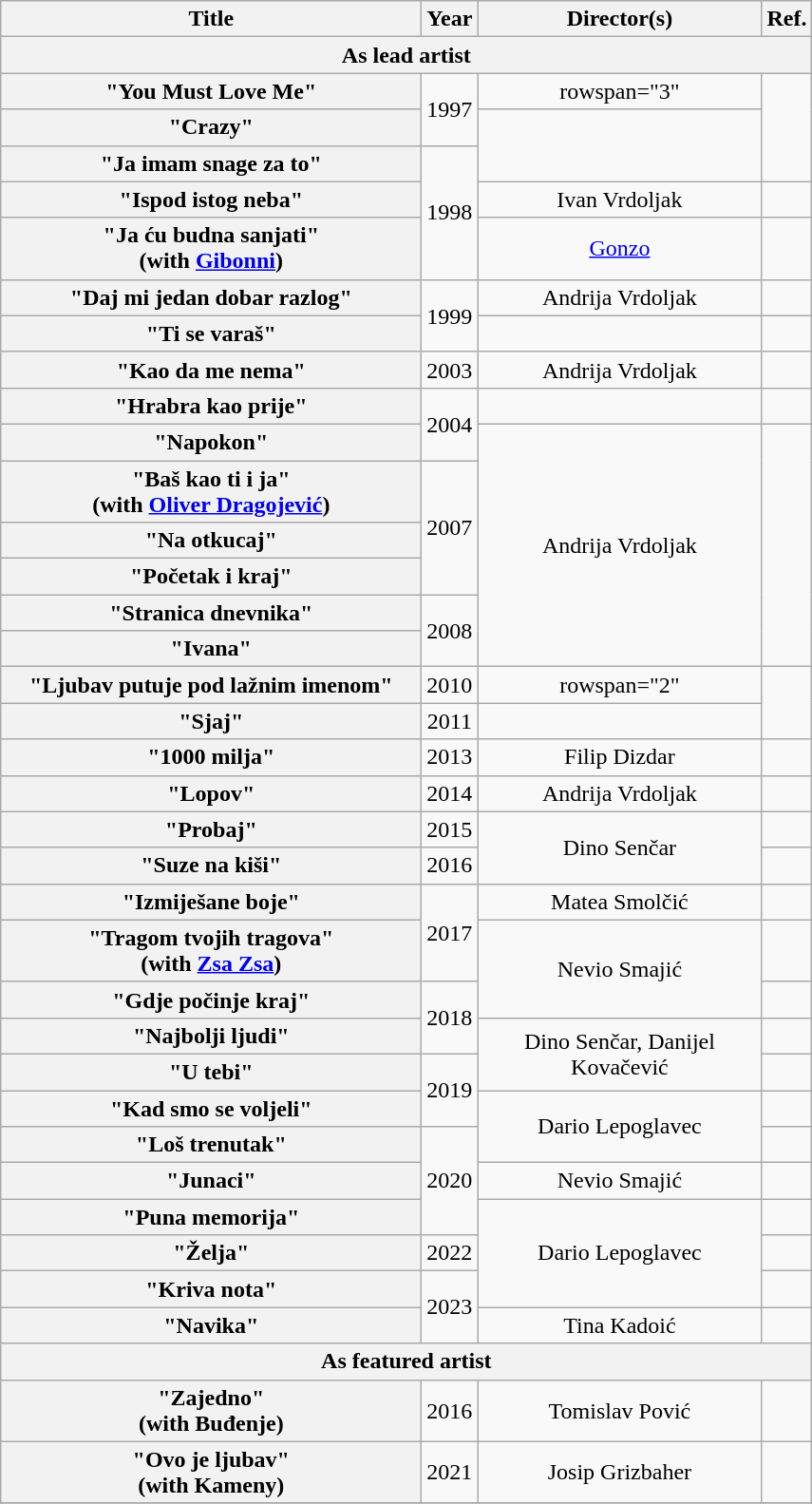<table class="wikitable plainrowheaders" style="text-align:center;">
<tr>
<th scope="col" style="width:18em;">Title</th>
<th scope="col">Year</th>
<th scope="col" style="width:12em;">Director(s)</th>
<th scope="col">Ref.</th>
</tr>
<tr>
<th scope="col" colspan="5">As lead artist</th>
</tr>
<tr>
<th scope="row">"You Must Love Me"</th>
<td rowspan="2">1997</td>
<td>rowspan="3" </td>
<td rowspan="3"></td>
</tr>
<tr>
<th scope="row">"Crazy"</th>
</tr>
<tr>
<th scope="row">"Ja imam snage za to"</th>
<td rowspan="3">1998</td>
</tr>
<tr>
<th scope="row">"Ispod istog neba"</th>
<td>Ivan Vrdoljak</td>
<td></td>
</tr>
<tr>
<th scope="row">"Ja ću budna sanjati" <br><span>(with <a href='#'>Gibonni</a>)</span></th>
<td><a href='#'>Gonzo</a></td>
<td></td>
</tr>
<tr>
<th scope="row">"Daj mi jedan dobar razlog"</th>
<td rowspan="2">1999</td>
<td>Andrija Vrdoljak</td>
<td></td>
</tr>
<tr>
<th scope="row">"Ti se varaš"</th>
<td></td>
<td></td>
</tr>
<tr>
<th scope="row">"Kao da me nema"</th>
<td>2003</td>
<td>Andrija Vrdoljak</td>
<td></td>
</tr>
<tr>
<th scope="row">"Hrabra kao prije"</th>
<td rowspan="2">2004</td>
<td></td>
<td></td>
</tr>
<tr>
<th scope="row">"Napokon"</th>
<td rowspan="6">Andrija Vrdoljak</td>
<td rowspan="6"></td>
</tr>
<tr>
<th scope="row">"Baš kao ti i ja" <br><span>(with <a href='#'>Oliver Dragojević</a>)</span></th>
<td rowspan="3">2007</td>
</tr>
<tr>
<th scope="row">"Na otkucaj"</th>
</tr>
<tr>
<th scope="row">"Početak i kraj"</th>
</tr>
<tr>
<th scope="row">"Stranica dnevnika"</th>
<td rowspan="2">2008</td>
</tr>
<tr>
<th scope="row">"Ivana"</th>
</tr>
<tr>
<th scope="row">"Ljubav putuje pod lažnim imenom"</th>
<td>2010</td>
<td>rowspan="2" </td>
<td rowspan="2"></td>
</tr>
<tr>
<th scope="row">"Sjaj"</th>
<td>2011</td>
</tr>
<tr>
<th scope="row">"1000 milja"</th>
<td>2013</td>
<td>Filip Dizdar</td>
<td></td>
</tr>
<tr>
<th scope="row">"Lopov"</th>
<td>2014</td>
<td>Andrija Vrdoljak</td>
<td></td>
</tr>
<tr>
<th scope="row">"Probaj"</th>
<td>2015</td>
<td rowspan="2">Dino Senčar</td>
<td></td>
</tr>
<tr>
<th scope="row">"Suze na kiši"</th>
<td>2016</td>
<td></td>
</tr>
<tr>
<th scope="row">"Izmiješane boje"</th>
<td rowspan="2">2017</td>
<td>Matea Smolčić</td>
<td></td>
</tr>
<tr>
<th scope="row">"Tragom tvojih tragova" <br><span>(with <a href='#'>Zsa Zsa</a>)</span></th>
<td rowspan="2">Nevio Smajić</td>
<td></td>
</tr>
<tr>
<th scope="row">"Gdje počinje kraj"</th>
<td rowspan="2">2018</td>
<td></td>
</tr>
<tr>
<th scope="row">"Najbolji ljudi"</th>
<td rowspan="2">Dino Senčar, Danijel Kovačević</td>
<td></td>
</tr>
<tr>
<th scope="row">"U tebi"</th>
<td rowspan="2">2019</td>
<td></td>
</tr>
<tr>
<th scope="row">"Kad smo se voljeli"</th>
<td rowspan="2">Dario Lepoglavec</td>
<td></td>
</tr>
<tr>
<th scope="row">"Loš trenutak"</th>
<td rowspan="3">2020</td>
<td></td>
</tr>
<tr>
<th scope="row">"Junaci"</th>
<td>Nevio Smajić</td>
<td></td>
</tr>
<tr>
<th scope="row">"Puna memorija"</th>
<td rowspan="3">Dario Lepoglavec</td>
<td></td>
</tr>
<tr>
<th scope="row">"Želja"</th>
<td>2022</td>
<td></td>
</tr>
<tr>
<th scope="row">"Kriva nota"</th>
<td rowspan="2">2023</td>
<td></td>
</tr>
<tr>
<th scope="row">"Navika"</th>
<td>Tina Kadoić</td>
<td></td>
</tr>
<tr>
<th scope="col" colspan="5">As featured artist</th>
</tr>
<tr>
<th scope="row">"Zajedno"<br><span>(with Buđenje)</span></th>
<td>2016</td>
<td>Tomislav Pović</td>
<td></td>
</tr>
<tr>
<th scope="row">"Ovo je ljubav"<br><span>(with Kameny)</span></th>
<td>2021</td>
<td>Josip Grizbaher</td>
<td></td>
</tr>
<tr>
</tr>
</table>
